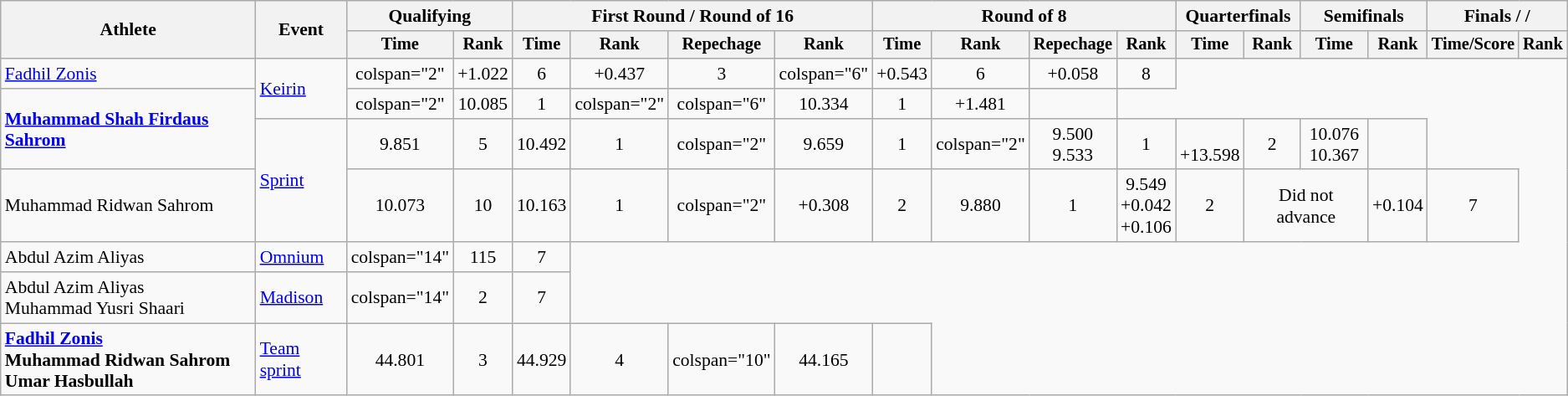<table class="wikitable" style="font-size:90%;text-align:center">
<tr>
<th rowspan="2">Athlete</th>
<th rowspan="2">Event</th>
<th colspan="2">Qualifying</th>
<th colspan="4">First Round / Round of 16</th>
<th colspan="4">Round of 8</th>
<th colspan="2">Quarterfinals</th>
<th colspan="2">Semifinals</th>
<th colspan="2">Finals /  / </th>
</tr>
<tr style=font-size:95%>
<th>Time</th>
<th>Rank</th>
<th>Time</th>
<th>Rank</th>
<th>Repechage</th>
<th>Rank</th>
<th>Time</th>
<th>Rank</th>
<th>Repechage</th>
<th>Rank</th>
<th>Time</th>
<th>Rank</th>
<th>Time</th>
<th>Rank</th>
<th>Time/Score</th>
<th>Rank</th>
</tr>
<tr>
<td align="left"><a href='#'>Fadhil Zonis</a></td>
<td align="left" rowspan="2"><a href='#'>Keirin</a></td>
<td>colspan="2" </td>
<td>+1.022</td>
<td>6 <strong></strong></td>
<td>+0.437</td>
<td>3 <strong></strong></td>
<td>colspan="6" </td>
<td>+0.543</td>
<td>6 <strong></strong></td>
<td>+0.058</td>
<td>8</td>
</tr>
<tr>
<td align="left" rowspan="2"><strong><a href='#'>Muhammad Shah Firdaus Sahrom</a></strong></td>
<td>colspan="2" </td>
<td>10.085</td>
<td>1 <strong></strong></td>
<td>colspan="2" </td>
<td>colspan="6" </td>
<td>10.334</td>
<td>1 <strong></strong></td>
<td>+1.481</td>
<td></td>
</tr>
<tr>
<td align="left" rowspan="2"><a href='#'>Sprint</a></td>
<td>9.851</td>
<td>5 <strong></strong></td>
<td>10.492</td>
<td>1 <strong></strong></td>
<td>colspan="2" </td>
<td>9.659</td>
<td>1 <strong></strong></td>
<td>colspan="2" </td>
<td>9.500<br>9.533</td>
<td>1 <strong></strong></td>
<td><br>+13.598</td>
<td>2 <strong></strong></td>
<td>10.076<br>10.367</td>
<td></td>
</tr>
<tr>
<td align="left">Muhammad Ridwan Sahrom</td>
<td>10.073</td>
<td>10 <strong></strong></td>
<td>10.163</td>
<td>1 <strong></strong></td>
<td>colspan="2" </td>
<td>+0.308</td>
<td>2 <strong></strong></td>
<td>9.880</td>
<td>1 <strong></strong></td>
<td>9.549<br>+0.042<br>+0.106</td>
<td>2 <strong></strong></td>
<td colspan="2">Did not advance</td>
<td>+0.104</td>
<td>7</td>
</tr>
<tr>
<td align="left">Abdul Azim Aliyas</td>
<td align="left"><a href='#'>Omnium</a></td>
<td>colspan="14" </td>
<td>115</td>
<td>7</td>
</tr>
<tr>
<td align="left">Abdul Azim Aliyas<br>Muhammad Yusri Shaari</td>
<td align="left"><a href='#'>Madison</a></td>
<td>colspan="14" </td>
<td>2</td>
<td>7</td>
</tr>
<tr>
<td align="left"><strong><a href='#'>Fadhil Zonis</a><br>Muhammad Ridwan Sahrom<br>Umar Hasbullah</strong></td>
<td align="left"><a href='#'>Team sprint</a></td>
<td>44.801</td>
<td>3 <strong></strong></td>
<td>44.929</td>
<td>4 <strong></strong></td>
<td>colspan="10" </td>
<td>44.165</td>
<td></td>
</tr>
</table>
